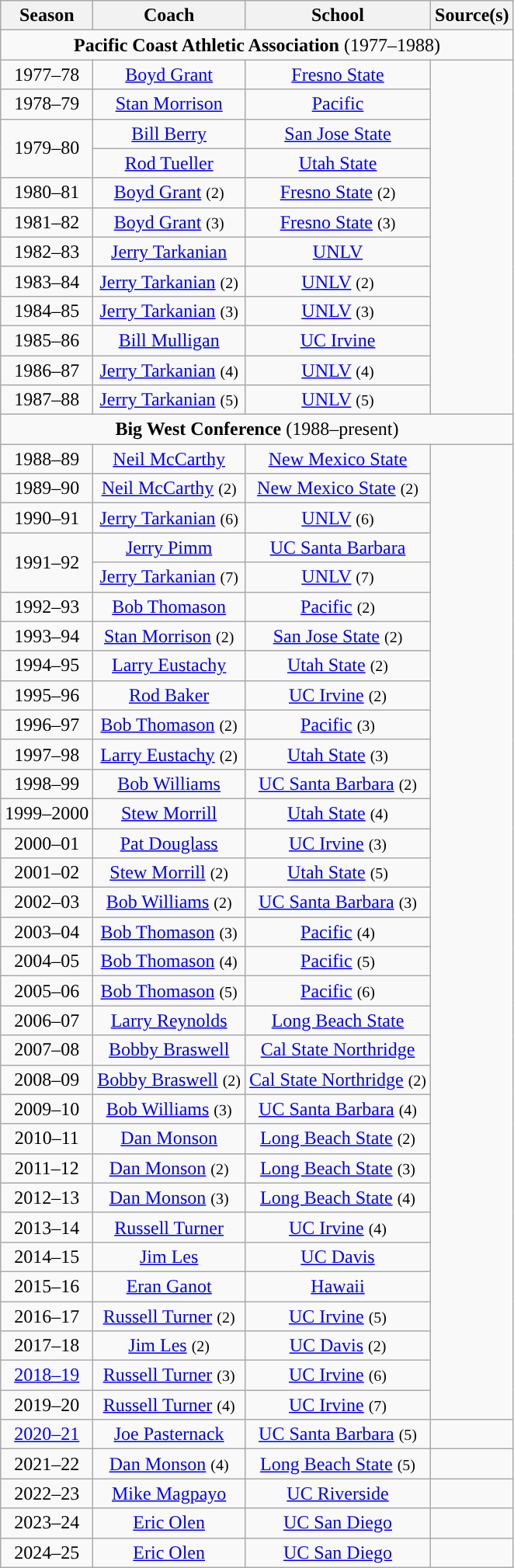<table class="wikitable" style="text-align:center;">
<tr>
<th>Season</th>
<th>Coach</th>
<th>School</th>
<th>Source(s)</th>
</tr>
<tr>
<td colspan=4><strong>Pacific Coast Athletic Association</strong> (1977–1988)</td>
</tr>
<tr>
<td>1977–78</td>
<td><a href='#'>Boyd Grant</a></td>
<td><a href='#'>Fresno State</a></td>
<td rowspan=12></td>
</tr>
<tr>
<td>1978–79</td>
<td><a href='#'>Stan Morrison</a></td>
<td><a href='#'>Pacific</a></td>
</tr>
<tr>
<td rowspan=2>1979–80</td>
<td><a href='#'>Bill Berry</a></td>
<td><a href='#'>San Jose State</a></td>
</tr>
<tr>
<td><a href='#'>Rod Tueller</a></td>
<td><a href='#'>Utah State</a></td>
</tr>
<tr>
<td>1980–81</td>
<td><a href='#'>Boyd Grant</a> <small>(2)</small></td>
<td><a href='#'>Fresno State</a> <small>(2)</small></td>
</tr>
<tr>
<td>1981–82</td>
<td><a href='#'>Boyd Grant</a> <small>(3)</small></td>
<td><a href='#'>Fresno State</a> <small>(3)</small></td>
</tr>
<tr>
<td>1982–83</td>
<td><a href='#'>Jerry Tarkanian</a></td>
<td><a href='#'>UNLV</a></td>
</tr>
<tr>
<td>1983–84</td>
<td><a href='#'>Jerry Tarkanian</a> <small>(2)</small></td>
<td><a href='#'>UNLV</a> <small>(2)</small></td>
</tr>
<tr>
<td>1984–85</td>
<td><a href='#'>Jerry Tarkanian</a> <small>(3)</small></td>
<td><a href='#'>UNLV</a> <small>(3)</small></td>
</tr>
<tr>
<td>1985–86</td>
<td><a href='#'>Bill Mulligan</a></td>
<td><a href='#'>UC Irvine</a></td>
</tr>
<tr>
<td>1986–87</td>
<td><a href='#'>Jerry Tarkanian</a> <small>(4)</small></td>
<td><a href='#'>UNLV</a> <small>(4)</small></td>
</tr>
<tr>
<td>1987–88</td>
<td><a href='#'>Jerry Tarkanian</a> <small>(5)</small></td>
<td><a href='#'>UNLV</a> <small>(5)</small></td>
</tr>
<tr>
<td colspan=4><strong>Big West Conference</strong> (1988–present)</td>
</tr>
<tr>
<td>1988–89</td>
<td><a href='#'>Neil McCarthy</a></td>
<td><a href='#'>New Mexico State</a></td>
<td rowspan=33></td>
</tr>
<tr>
<td>1989–90</td>
<td><a href='#'>Neil McCarthy</a> <small>(2)</small></td>
<td><a href='#'>New Mexico State</a> <small>(2)</small></td>
</tr>
<tr>
<td>1990–91</td>
<td><a href='#'>Jerry Tarkanian</a> <small>(6)</small></td>
<td><a href='#'>UNLV</a> <small>(6)</small></td>
</tr>
<tr>
<td rowspan=2>1991–92</td>
<td><a href='#'>Jerry Pimm</a></td>
<td><a href='#'>UC Santa Barbara</a></td>
</tr>
<tr>
<td><a href='#'>Jerry Tarkanian</a> <small>(7)</small></td>
<td><a href='#'>UNLV</a> <small>(7)</small></td>
</tr>
<tr>
<td>1992–93</td>
<td><a href='#'>Bob Thomason</a></td>
<td><a href='#'>Pacific</a> <small>(2)</small></td>
</tr>
<tr>
<td>1993–94</td>
<td><a href='#'>Stan Morrison</a> <small>(2)</small></td>
<td><a href='#'>San Jose State</a> <small>(2)</small></td>
</tr>
<tr>
<td>1994–95</td>
<td><a href='#'>Larry Eustachy</a></td>
<td><a href='#'>Utah State</a> <small>(2)</small></td>
</tr>
<tr>
<td>1995–96</td>
<td><a href='#'>Rod Baker</a></td>
<td><a href='#'>UC Irvine</a> <small>(2)</small></td>
</tr>
<tr>
<td>1996–97</td>
<td><a href='#'>Bob Thomason</a> <small>(2)</small></td>
<td><a href='#'>Pacific</a> <small>(3)</small></td>
</tr>
<tr>
<td>1997–98</td>
<td><a href='#'>Larry Eustachy</a> <small>(2)</small></td>
<td><a href='#'>Utah State</a> <small>(3)</small></td>
</tr>
<tr>
<td>1998–99</td>
<td><a href='#'>Bob Williams</a></td>
<td><a href='#'>UC Santa Barbara</a> <small>(2)</small></td>
</tr>
<tr>
<td>1999–2000</td>
<td><a href='#'>Stew Morrill</a></td>
<td><a href='#'>Utah State</a> <small>(4)</small></td>
</tr>
<tr>
<td>2000–01</td>
<td><a href='#'>Pat Douglass</a></td>
<td><a href='#'>UC Irvine</a> <small>(3)</small></td>
</tr>
<tr>
<td>2001–02</td>
<td><a href='#'>Stew Morrill</a> <small>(2)</small></td>
<td><a href='#'>Utah State</a> <small>(5)</small></td>
</tr>
<tr>
<td>2002–03</td>
<td><a href='#'>Bob Williams</a> <small>(2)</small></td>
<td><a href='#'>UC Santa Barbara</a> <small>(3)</small></td>
</tr>
<tr>
<td>2003–04</td>
<td><a href='#'>Bob Thomason</a> <small>(3)</small></td>
<td><a href='#'>Pacific</a> <small>(4)</small></td>
</tr>
<tr>
<td>2004–05</td>
<td><a href='#'>Bob Thomason</a> <small>(4)</small></td>
<td><a href='#'>Pacific</a> <small>(5)</small></td>
</tr>
<tr>
<td>2005–06</td>
<td><a href='#'>Bob Thomason</a> <small>(5)</small></td>
<td><a href='#'>Pacific</a> <small>(6)</small></td>
</tr>
<tr>
<td>2006–07</td>
<td><a href='#'>Larry Reynolds</a></td>
<td><a href='#'>Long Beach State</a></td>
</tr>
<tr>
<td>2007–08</td>
<td><a href='#'>Bobby Braswell</a></td>
<td><a href='#'>Cal State Northridge</a></td>
</tr>
<tr>
<td>2008–09</td>
<td><a href='#'>Bobby Braswell</a> <small>(2)</small></td>
<td><a href='#'>Cal State Northridge</a> <small>(2)</small></td>
</tr>
<tr>
<td>2009–10</td>
<td><a href='#'>Bob Williams</a> <small>(3)</small></td>
<td><a href='#'>UC Santa Barbara</a> <small>(4)</small></td>
</tr>
<tr>
<td>2010–11</td>
<td><a href='#'>Dan Monson</a></td>
<td><a href='#'>Long Beach State</a> <small>(2)</small></td>
</tr>
<tr>
<td>2011–12</td>
<td><a href='#'>Dan Monson</a> <small>(2)</small></td>
<td><a href='#'>Long Beach State</a> <small>(3)</small></td>
</tr>
<tr>
<td>2012–13</td>
<td><a href='#'>Dan Monson</a> <small>(3)</small></td>
<td><a href='#'>Long Beach State</a> <small>(4)</small></td>
</tr>
<tr>
<td>2013–14</td>
<td><a href='#'>Russell Turner</a></td>
<td><a href='#'>UC Irvine</a> <small>(4)</small></td>
</tr>
<tr>
<td>2014–15</td>
<td><a href='#'>Jim Les</a></td>
<td><a href='#'>UC Davis</a></td>
</tr>
<tr>
<td>2015–16</td>
<td><a href='#'>Eran Ganot</a></td>
<td><a href='#'>Hawaii</a></td>
</tr>
<tr>
<td>2016–17</td>
<td><a href='#'>Russell Turner</a> <small>(2)</small></td>
<td><a href='#'>UC Irvine</a> <small>(5)</small></td>
</tr>
<tr>
<td>2017–18</td>
<td><a href='#'>Jim Les</a> <small>(2)</small></td>
<td><a href='#'>UC Davis</a> <small>(2)</small></td>
</tr>
<tr>
<td><a href='#'>2018–19</a></td>
<td><a href='#'>Russell Turner</a> <small>(3)</small></td>
<td><a href='#'>UC Irvine</a> <small>(6)</small></td>
</tr>
<tr>
<td>2019–20</td>
<td><a href='#'>Russell Turner</a> <small>(4)</small></td>
<td><a href='#'>UC Irvine</a> <small>(7)</small></td>
</tr>
<tr>
<td><a href='#'>2020–21</a></td>
<td><a href='#'>Joe Pasternack</a></td>
<td><a href='#'>UC Santa Barbara</a> <small>(5)</small></td>
<td></td>
</tr>
<tr>
<td>2021–22</td>
<td><a href='#'>Dan Monson</a> <small>(4)</small></td>
<td><a href='#'>Long Beach State</a> <small>(5)</small></td>
<td></td>
</tr>
<tr>
<td>2022–23</td>
<td><a href='#'>Mike Magpayo</a></td>
<td><a href='#'>UC Riverside</a></td>
<td></td>
</tr>
<tr>
<td>2023–24</td>
<td><a href='#'>Eric Olen</a></td>
<td><a href='#'>UC San Diego</a></td>
</tr>
<tr>
<td>2024–25</td>
<td><a href='#'>Eric Olen</a></td>
<td><a href='#'>UC San Diego</a></td>
<td></td>
</tr>
</table>
